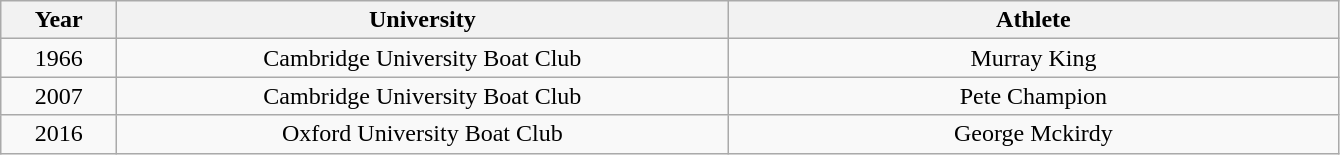<table class="wikitable" style="text-align:center">
<tr>
<th width=70>Year</th>
<th width=400>University</th>
<th width=400>Athlete</th>
</tr>
<tr>
<td>1966</td>
<td>Cambridge University Boat Club</td>
<td>Murray King</td>
</tr>
<tr>
<td>2007</td>
<td>Cambridge University Boat Club</td>
<td>Pete Champion</td>
</tr>
<tr>
<td>2016</td>
<td>Oxford University Boat Club</td>
<td>George Mckirdy</td>
</tr>
</table>
